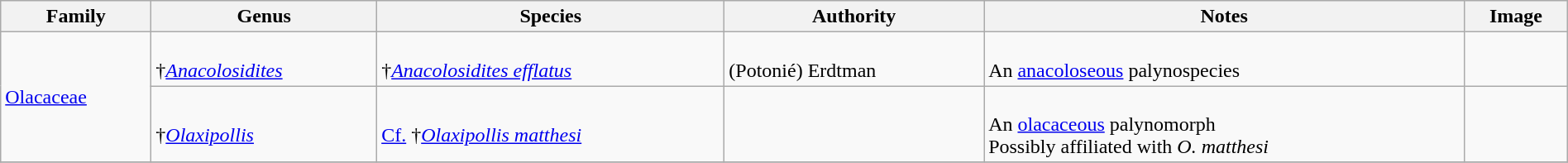<table class="wikitable" align="center" width="100%">
<tr>
<th>Family</th>
<th>Genus</th>
<th>Species</th>
<th>Authority</th>
<th>Notes</th>
<th>Image</th>
</tr>
<tr>
<td rowspan=2><a href='#'>Olacaceae</a></td>
<td><br>†<em><a href='#'>Anacolosidites</a></em></td>
<td><br>†<em><a href='#'>Anacolosidites efflatus</a></em></td>
<td><br>(Potonié) Erdtman</td>
<td><br>An <a href='#'>anacoloseous</a> palynospecies</td>
<td></td>
</tr>
<tr>
<td><br>†<em><a href='#'>Olaxipollis</a></em></td>
<td><br><a href='#'>Cf.</a> †<em><a href='#'>Olaxipollis matthesi</a></em></td>
<td></td>
<td><br>An <a href='#'>olacaceous</a> palynomorph<br> Possibly affiliated with <em>O. matthesi</em></td>
<td></td>
</tr>
<tr>
</tr>
</table>
